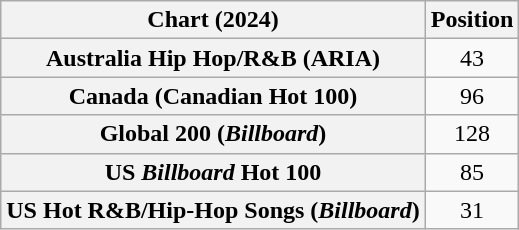<table class="wikitable sortable plainrowheaders" style="text-align:center">
<tr>
<th scope="col">Chart (2024)</th>
<th scope="col">Position</th>
</tr>
<tr>
<th scope="row">Australia Hip Hop/R&B (ARIA)</th>
<td>43</td>
</tr>
<tr>
<th scope="row">Canada (Canadian Hot 100)</th>
<td>96</td>
</tr>
<tr>
<th scope="row">Global 200 (<em>Billboard</em>)</th>
<td>128</td>
</tr>
<tr>
<th scope="row">US <em>Billboard</em> Hot 100</th>
<td>85</td>
</tr>
<tr>
<th scope="row">US Hot R&B/Hip-Hop Songs (<em>Billboard</em>)</th>
<td>31</td>
</tr>
</table>
